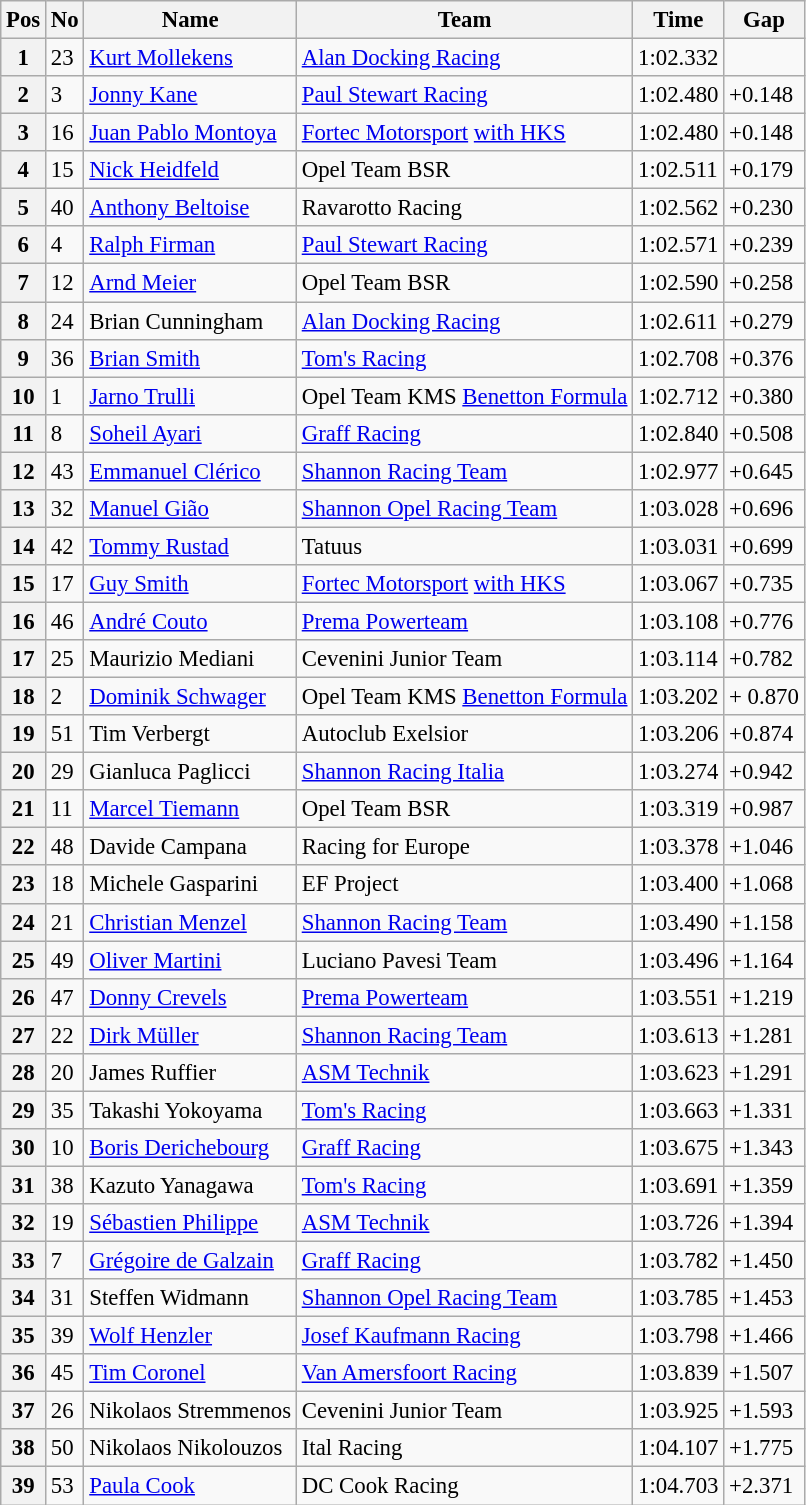<table class="wikitable" style="font-size: 95%">
<tr>
<th>Pos</th>
<th>No</th>
<th>Name</th>
<th>Team</th>
<th>Time</th>
<th>Gap</th>
</tr>
<tr>
<th>1</th>
<td>23</td>
<td> <a href='#'>Kurt Mollekens</a></td>
<td><a href='#'>Alan Docking Racing</a></td>
<td>1:02.332</td>
<td></td>
</tr>
<tr>
<th>2</th>
<td>3</td>
<td> <a href='#'>Jonny Kane</a></td>
<td><a href='#'>Paul Stewart Racing</a></td>
<td>1:02.480</td>
<td>+0.148</td>
</tr>
<tr>
<th>3</th>
<td>16</td>
<td> <a href='#'>Juan Pablo Montoya</a></td>
<td><a href='#'>Fortec Motorsport</a> <a href='#'>with HKS</a></td>
<td>1:02.480</td>
<td>+0.148</td>
</tr>
<tr>
<th>4</th>
<td>15</td>
<td> <a href='#'>Nick Heidfeld</a></td>
<td>Opel Team BSR</td>
<td>1:02.511</td>
<td>+0.179</td>
</tr>
<tr>
<th>5</th>
<td>40</td>
<td> <a href='#'>Anthony Beltoise</a></td>
<td>Ravarotto Racing</td>
<td>1:02.562</td>
<td>+0.230</td>
</tr>
<tr>
<th>6</th>
<td>4</td>
<td> <a href='#'>Ralph Firman</a></td>
<td><a href='#'>Paul Stewart Racing</a></td>
<td>1:02.571</td>
<td>+0.239</td>
</tr>
<tr>
<th>7</th>
<td>12</td>
<td> <a href='#'>Arnd Meier</a></td>
<td>Opel Team BSR</td>
<td>1:02.590</td>
<td>+0.258</td>
</tr>
<tr>
<th>8</th>
<td>24</td>
<td> Brian Cunningham</td>
<td><a href='#'>Alan Docking Racing</a></td>
<td>1:02.611</td>
<td>+0.279</td>
</tr>
<tr>
<th>9</th>
<td>36</td>
<td> <a href='#'>Brian Smith</a></td>
<td><a href='#'>Tom's Racing</a></td>
<td>1:02.708</td>
<td>+0.376</td>
</tr>
<tr>
<th>10</th>
<td>1</td>
<td> <a href='#'>Jarno Trulli</a></td>
<td>Opel Team KMS <a href='#'>Benetton Formula</a></td>
<td>1:02.712</td>
<td>+0.380</td>
</tr>
<tr>
<th>11</th>
<td>8</td>
<td> <a href='#'>Soheil Ayari</a></td>
<td><a href='#'>Graff Racing</a></td>
<td>1:02.840</td>
<td>+0.508</td>
</tr>
<tr>
<th>12</th>
<td>43</td>
<td> <a href='#'>Emmanuel Clérico</a></td>
<td><a href='#'>Shannon Racing Team</a></td>
<td>1:02.977</td>
<td>+0.645</td>
</tr>
<tr>
<th>13</th>
<td>32</td>
<td> <a href='#'>Manuel Gião</a></td>
<td><a href='#'>Shannon Opel Racing Team</a></td>
<td>1:03.028</td>
<td>+0.696</td>
</tr>
<tr>
<th>14</th>
<td>42</td>
<td> <a href='#'>Tommy Rustad</a></td>
<td>Tatuus</td>
<td>1:03.031</td>
<td>+0.699</td>
</tr>
<tr>
<th>15</th>
<td>17</td>
<td> <a href='#'>Guy Smith</a></td>
<td><a href='#'>Fortec Motorsport</a> <a href='#'>with HKS</a></td>
<td>1:03.067</td>
<td>+0.735</td>
</tr>
<tr>
<th>16</th>
<td>46</td>
<td> <a href='#'>André Couto</a></td>
<td><a href='#'>Prema Powerteam</a></td>
<td>1:03.108</td>
<td>+0.776</td>
</tr>
<tr>
<th>17</th>
<td>25</td>
<td> Maurizio Mediani</td>
<td>Cevenini Junior Team</td>
<td>1:03.114</td>
<td>+0.782</td>
</tr>
<tr>
<th>18</th>
<td>2</td>
<td> <a href='#'>Dominik Schwager</a></td>
<td>Opel Team KMS <a href='#'>Benetton Formula</a></td>
<td>1:03.202</td>
<td>+ 0.870</td>
</tr>
<tr>
<th>19</th>
<td>51</td>
<td> Tim Verbergt</td>
<td>Autoclub Exelsior</td>
<td>1:03.206</td>
<td>+0.874</td>
</tr>
<tr>
<th>20</th>
<td>29</td>
<td> Gianluca Paglicci</td>
<td><a href='#'>Shannon Racing Italia</a></td>
<td>1:03.274</td>
<td>+0.942</td>
</tr>
<tr>
<th>21</th>
<td>11</td>
<td> <a href='#'>Marcel Tiemann</a></td>
<td>Opel Team BSR</td>
<td>1:03.319</td>
<td>+0.987</td>
</tr>
<tr>
<th>22</th>
<td>48</td>
<td> Davide Campana</td>
<td>Racing for Europe</td>
<td>1:03.378</td>
<td>+1.046</td>
</tr>
<tr>
<th>23</th>
<td>18</td>
<td> Michele Gasparini</td>
<td>EF Project</td>
<td>1:03.400</td>
<td>+1.068</td>
</tr>
<tr>
<th>24</th>
<td>21</td>
<td> <a href='#'>Christian Menzel</a></td>
<td><a href='#'>Shannon Racing Team</a></td>
<td>1:03.490</td>
<td>+1.158</td>
</tr>
<tr>
<th>25</th>
<td>49</td>
<td> <a href='#'>Oliver Martini</a></td>
<td>Luciano Pavesi Team</td>
<td>1:03.496</td>
<td>+1.164</td>
</tr>
<tr>
<th>26</th>
<td>47</td>
<td> <a href='#'>Donny Crevels</a></td>
<td><a href='#'>Prema Powerteam</a></td>
<td>1:03.551</td>
<td>+1.219</td>
</tr>
<tr>
<th>27</th>
<td>22</td>
<td> <a href='#'>Dirk Müller</a></td>
<td><a href='#'>Shannon Racing Team</a></td>
<td>1:03.613</td>
<td>+1.281</td>
</tr>
<tr>
<th>28</th>
<td>20</td>
<td> James Ruffier</td>
<td><a href='#'>ASM Technik</a></td>
<td>1:03.623</td>
<td>+1.291</td>
</tr>
<tr>
<th>29</th>
<td>35</td>
<td> Takashi Yokoyama</td>
<td><a href='#'>Tom's Racing</a></td>
<td>1:03.663</td>
<td>+1.331</td>
</tr>
<tr>
<th>30</th>
<td>10</td>
<td> <a href='#'>Boris Derichebourg</a></td>
<td><a href='#'>Graff Racing</a></td>
<td>1:03.675</td>
<td>+1.343</td>
</tr>
<tr>
<th>31</th>
<td>38</td>
<td> Kazuto Yanagawa</td>
<td><a href='#'>Tom's Racing</a></td>
<td>1:03.691</td>
<td>+1.359</td>
</tr>
<tr>
<th>32</th>
<td>19</td>
<td> <a href='#'>Sébastien Philippe</a></td>
<td><a href='#'>ASM Technik</a></td>
<td>1:03.726</td>
<td>+1.394</td>
</tr>
<tr>
<th>33</th>
<td>7</td>
<td> <a href='#'>Grégoire de Galzain</a></td>
<td><a href='#'>Graff Racing</a></td>
<td>1:03.782</td>
<td>+1.450</td>
</tr>
<tr>
<th>34</th>
<td>31</td>
<td> Steffen Widmann</td>
<td><a href='#'>Shannon Opel Racing Team</a></td>
<td>1:03.785</td>
<td>+1.453</td>
</tr>
<tr>
<th>35</th>
<td>39</td>
<td> <a href='#'>Wolf Henzler</a></td>
<td><a href='#'>Josef Kaufmann Racing</a></td>
<td>1:03.798</td>
<td>+1.466</td>
</tr>
<tr>
<th>36</th>
<td>45</td>
<td> <a href='#'>Tim Coronel</a></td>
<td><a href='#'>Van Amersfoort Racing</a></td>
<td>1:03.839</td>
<td>+1.507</td>
</tr>
<tr>
<th>37</th>
<td>26</td>
<td> Nikolaos Stremmenos</td>
<td>Cevenini Junior Team</td>
<td>1:03.925</td>
<td>+1.593</td>
</tr>
<tr>
<th>38</th>
<td>50</td>
<td> Nikolaos Nikolouzos</td>
<td>Ital Racing</td>
<td>1:04.107</td>
<td>+1.775</td>
</tr>
<tr>
<th>39</th>
<td>53</td>
<td> <a href='#'>Paula Cook</a></td>
<td>DC Cook Racing</td>
<td>1:04.703</td>
<td>+2.371</td>
</tr>
</table>
